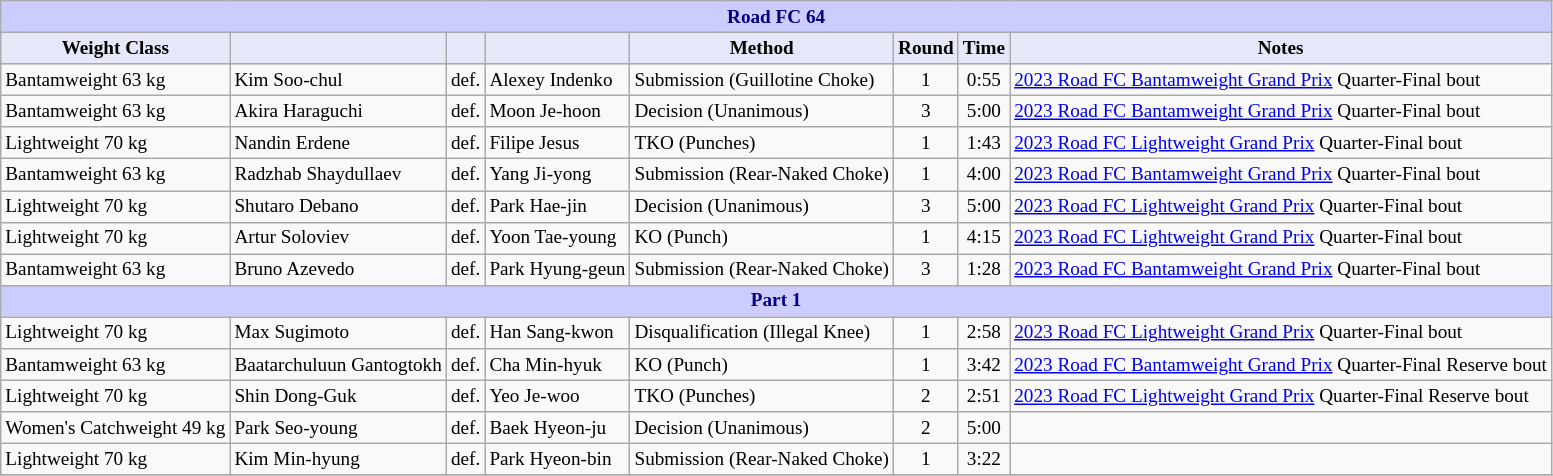<table class="wikitable" style="font-size: 80%;">
<tr>
<th colspan="8" style="background-color: #ccf; color: #000080; text-align: center;"><strong>Road FC 64</strong></th>
</tr>
<tr>
<th colspan="1" style="background-color: #E6E8FA; color: #000000; text-align: center;">Weight Class</th>
<th colspan="1" style="background-color: #E6E8FA; color: #000000; text-align: center;"></th>
<th colspan="1" style="background-color: #E6E8FA; color: #000000; text-align: center;"></th>
<th colspan="1" style="background-color: #E6E8FA; color: #000000; text-align: center;"></th>
<th colspan="1" style="background-color: #E6E8FA; color: #000000; text-align: center;">Method</th>
<th colspan="1" style="background-color: #E6E8FA; color: #000000; text-align: center;">Round</th>
<th colspan="1" style="background-color: #E6E8FA; color: #000000; text-align: center;">Time</th>
<th colspan="1" style="background-color: #E6E8FA; color: #000000; text-align: center;">Notes</th>
</tr>
<tr>
<td>Bantamweight 63 kg</td>
<td> Kim Soo-chul</td>
<td align=center>def.</td>
<td> Alexey Indenko</td>
<td>Submission (Guillotine Choke)</td>
<td align=center>1</td>
<td align=center>0:55</td>
<td><a href='#'>2023 Road FC Bantamweight Grand Prix</a> Quarter-Final bout</td>
</tr>
<tr>
<td>Bantamweight 63 kg</td>
<td> Akira Haraguchi</td>
<td align=center>def.</td>
<td> Moon Je-hoon</td>
<td>Decision (Unanimous)</td>
<td align=center>3</td>
<td align=center>5:00</td>
<td><a href='#'>2023 Road FC Bantamweight Grand Prix</a> Quarter-Final bout</td>
</tr>
<tr>
<td>Lightweight 70 kg</td>
<td> Nandin Erdene</td>
<td align=center>def.</td>
<td> Filipe Jesus</td>
<td>TKO (Punches)</td>
<td align=center>1</td>
<td align=center>1:43</td>
<td><a href='#'>2023 Road FC Lightweight Grand Prix</a> Quarter-Final bout</td>
</tr>
<tr>
<td>Bantamweight 63 kg</td>
<td> Radzhab Shaydullaev</td>
<td align=center>def.</td>
<td> Yang Ji-yong</td>
<td>Submission (Rear-Naked Choke)</td>
<td align=center>1</td>
<td align=center>4:00</td>
<td><a href='#'>2023 Road FC Bantamweight Grand Prix</a> Quarter-Final bout</td>
</tr>
<tr>
<td>Lightweight 70 kg</td>
<td> Shutaro Debano</td>
<td align=center>def.</td>
<td> Park Hae-jin</td>
<td>Decision (Unanimous)</td>
<td align=center>3</td>
<td align=center>5:00</td>
<td><a href='#'>2023 Road FC Lightweight Grand Prix</a> Quarter-Final bout</td>
</tr>
<tr>
<td>Lightweight 70 kg</td>
<td> Artur Soloviev</td>
<td align=center>def.</td>
<td> Yoon Tae-young</td>
<td>KO (Punch)</td>
<td align=center>1</td>
<td align=center>4:15</td>
<td><a href='#'>2023 Road FC Lightweight Grand Prix</a> Quarter-Final bout</td>
</tr>
<tr>
<td>Bantamweight 63 kg</td>
<td> Bruno Azevedo</td>
<td align=center>def.</td>
<td> Park Hyung-geun</td>
<td>Submission (Rear-Naked Choke)</td>
<td align=center>3</td>
<td align=center>1:28</td>
<td><a href='#'>2023 Road FC Bantamweight Grand Prix</a> Quarter-Final bout</td>
</tr>
<tr>
<th colspan="8" style="background-color: #ccf; color: #000080; text-align: center;"><strong>Part 1</strong></th>
</tr>
<tr>
<td>Lightweight 70 kg</td>
<td> Max Sugimoto</td>
<td align=center>def.</td>
<td> Han Sang-kwon</td>
<td>Disqualification (Illegal Knee)</td>
<td align=center>1</td>
<td align=center>2:58</td>
<td><a href='#'>2023 Road FC Lightweight Grand Prix</a> Quarter-Final bout</td>
</tr>
<tr>
<td>Bantamweight 63 kg</td>
<td> Baatarchuluun Gantogtokh</td>
<td align=center>def.</td>
<td> Cha Min-hyuk</td>
<td>KO (Punch)</td>
<td align=center>1</td>
<td align=center>3:42</td>
<td><a href='#'>2023 Road FC Bantamweight Grand Prix</a> Quarter-Final Reserve bout</td>
</tr>
<tr>
<td>Lightweight 70 kg</td>
<td> Shin Dong-Guk</td>
<td align=center>def.</td>
<td> Yeo Je-woo</td>
<td>TKO (Punches)</td>
<td align=center>2</td>
<td align=center>2:51</td>
<td><a href='#'>2023 Road FC Lightweight Grand Prix</a> Quarter-Final Reserve bout</td>
</tr>
<tr>
<td>Women's Catchweight 49 kg</td>
<td> Park Seo-young</td>
<td align=center>def.</td>
<td> Baek Hyeon-ju</td>
<td>Decision (Unanimous)</td>
<td align=center>2</td>
<td align=center>5:00</td>
<td></td>
</tr>
<tr>
<td>Lightweight 70 kg</td>
<td> Kim Min-hyung</td>
<td align=center>def.</td>
<td> Park Hyeon-bin</td>
<td>Submission (Rear-Naked Choke)</td>
<td align=center>1</td>
<td align=center>3:22</td>
<td></td>
</tr>
<tr>
</tr>
</table>
